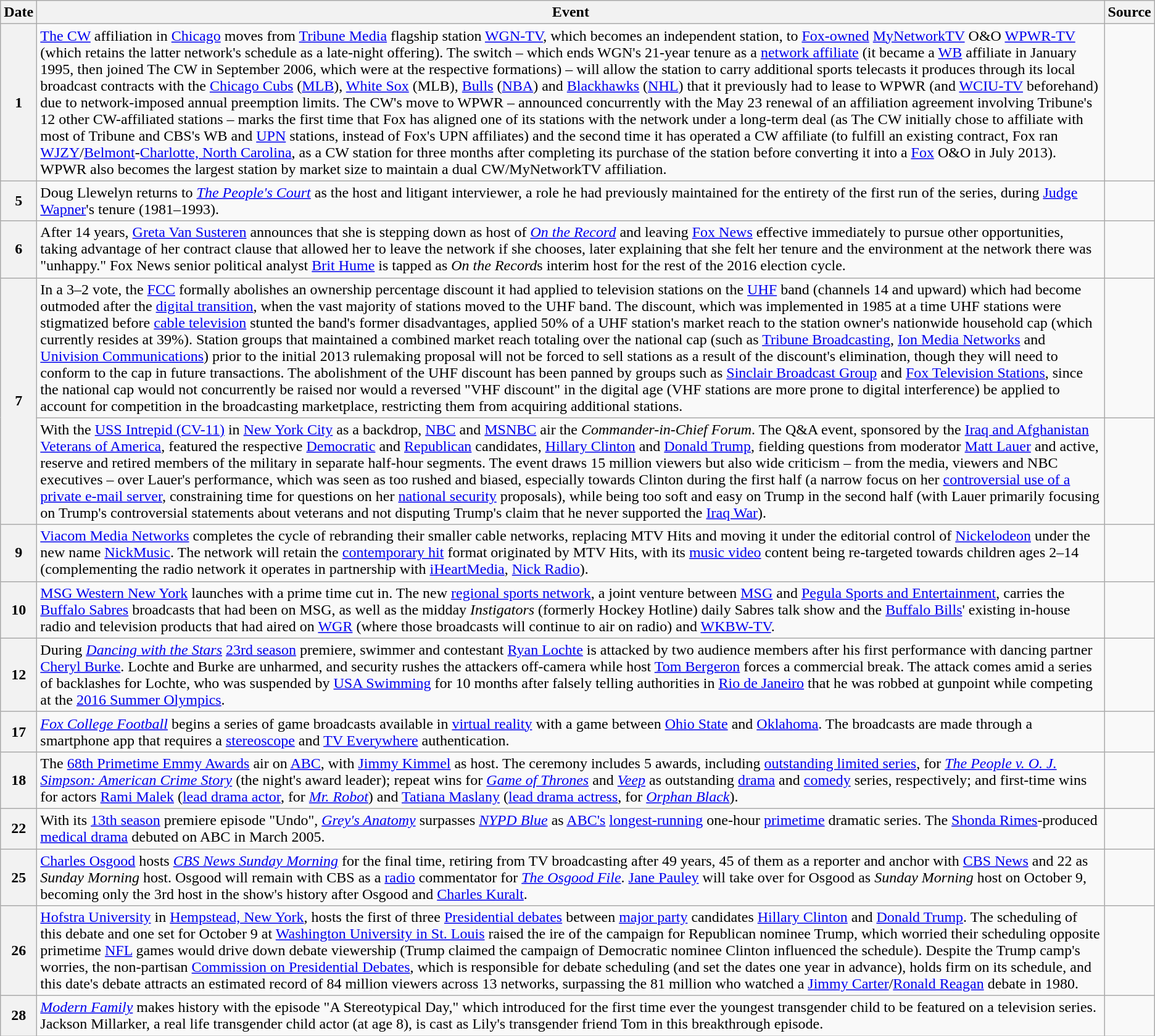<table class="wikitable">
<tr>
<th>Date</th>
<th>Event</th>
<th>Source</th>
</tr>
<tr>
<th>1</th>
<td><a href='#'>The CW</a> affiliation in <a href='#'>Chicago</a> moves from <a href='#'>Tribune Media</a> flagship station <a href='#'>WGN-TV</a>, which becomes an independent station, to <a href='#'>Fox-owned</a> <a href='#'>MyNetworkTV</a> O&O <a href='#'>WPWR-TV</a> (which retains the latter network's schedule as a late-night offering). The switch – which ends WGN's 21-year tenure as a <a href='#'>network affiliate</a> (it became a <a href='#'>WB</a> affiliate in January 1995, then joined The CW in September 2006, which were at the respective formations) – will allow the station to carry additional sports telecasts it produces through its local broadcast contracts with the <a href='#'>Chicago Cubs</a> (<a href='#'>MLB</a>), <a href='#'>White Sox</a> (MLB), <a href='#'>Bulls</a> (<a href='#'>NBA</a>) and <a href='#'>Blackhawks</a> (<a href='#'>NHL</a>) that it previously had to lease to WPWR (and <a href='#'>WCIU-TV</a> beforehand) due to network-imposed annual preemption limits. The CW's move to WPWR – announced concurrently with the May 23 renewal of an affiliation agreement involving Tribune's 12 other CW-affiliated stations – marks the first time that Fox has aligned one of its stations with the network under a long-term deal (as The CW initially chose to affiliate with most of Tribune and CBS's WB and <a href='#'>UPN</a> stations, instead of Fox's UPN affiliates) and the second time it has operated a CW affiliate (to fulfill an existing contract, Fox ran <a href='#'>WJZY</a>/<a href='#'>Belmont</a>-<a href='#'>Charlotte, North Carolina</a>, as a CW station for three months after completing its purchase of the station before converting it into a <a href='#'>Fox</a> O&O in July 2013). WPWR also becomes the largest station by market size to maintain a dual CW/MyNetworkTV affiliation.</td>
<td><br></td>
</tr>
<tr>
<th>5</th>
<td>Doug Llewelyn returns to <em><a href='#'>The People's Court</a></em> as the host and litigant interviewer, a role he had previously maintained for the entirety of the first run of the series, during <a href='#'>Judge Wapner</a>'s tenure (1981–1993).</td>
<td></td>
</tr>
<tr>
<th>6</th>
<td>After 14 years, <a href='#'>Greta Van Susteren</a> announces that she is stepping down as host of <em><a href='#'>On the Record</a></em> and leaving <a href='#'>Fox News</a> effective immediately to pursue other opportunities, taking advantage of her contract clause that allowed her to leave the network if she chooses, later explaining that she felt her tenure and the environment at the network there was "unhappy." Fox News senior political analyst <a href='#'>Brit Hume</a> is tapped as <em>On the Record</em>s interim host for the rest of the 2016 election cycle.</td>
<td></td>
</tr>
<tr>
<th rowspan=2>7</th>
<td>In a 3–2 vote, the <a href='#'>FCC</a> formally abolishes an ownership percentage discount it had applied to television stations on the <a href='#'>UHF</a> band (channels 14 and upward) which had become outmoded after the <a href='#'>digital transition</a>, when the vast majority of stations moved to the UHF band. The discount, which was implemented in 1985 at a time UHF stations were stigmatized before <a href='#'>cable television</a> stunted the band's former disadvantages, applied 50% of a UHF station's market reach to the station owner's nationwide household cap (which currently resides at 39%). Station groups that maintained a combined market reach totaling over the national cap (such as <a href='#'>Tribune Broadcasting</a>, <a href='#'>Ion Media Networks</a> and <a href='#'>Univision Communications</a>) prior to the initial 2013 rulemaking proposal will not be forced to sell stations as a result of the discount's elimination, though they will need to conform to the cap in future transactions. The abolishment of the UHF discount has been panned by groups such as <a href='#'>Sinclair Broadcast Group</a> and <a href='#'>Fox Television Stations</a>, since the national cap would not concurrently be raised nor would a reversed "VHF discount" in the digital age (VHF stations are more prone to digital interference) be applied to account for competition in the broadcasting marketplace, restricting them from acquiring additional stations.</td>
<td></td>
</tr>
<tr>
<td>With the <a href='#'>USS Intrepid (CV-11)</a> in <a href='#'>New York City</a> as a backdrop, <a href='#'>NBC</a> and <a href='#'>MSNBC</a> air the <em>Commander-in-Chief Forum</em>.  The Q&A event, sponsored by the <a href='#'>Iraq and Afghanistan Veterans of America</a>, featured the respective <a href='#'>Democratic</a> and <a href='#'>Republican</a> candidates, <a href='#'>Hillary Clinton</a> and <a href='#'>Donald Trump</a>, fielding questions from moderator <a href='#'>Matt Lauer</a> and active, reserve and retired members of the military in separate half-hour segments.  The event draws 15 million viewers but also wide criticism – from the media, viewers and NBC executives – over Lauer's performance, which was seen as too rushed and biased, especially towards Clinton during the first half (a narrow focus on her <a href='#'>controversial use of a private e-mail server</a>, constraining time for questions on her <a href='#'>national security</a> proposals), while being too soft and easy on Trump in the second half (with Lauer primarily focusing on Trump's controversial statements about veterans and not disputing Trump's claim that he never supported the <a href='#'>Iraq War</a>).</td>
<td></td>
</tr>
<tr>
<th>9</th>
<td><a href='#'>Viacom Media Networks</a> completes the cycle of rebranding their smaller cable networks, replacing MTV Hits and moving it under the editorial control of <a href='#'>Nickelodeon</a> under the new name <a href='#'>NickMusic</a>. The network will retain the <a href='#'>contemporary hit</a> format originated by MTV Hits, with its <a href='#'>music video</a> content being re-targeted towards children ages 2–14 (complementing the radio network it operates in partnership with <a href='#'>iHeartMedia</a>, <a href='#'>Nick Radio</a>).</td>
<td></td>
</tr>
<tr>
<th>10</th>
<td><a href='#'>MSG Western New York</a> launches with a prime time cut in.  The new <a href='#'>regional sports network</a>, a joint venture between <a href='#'>MSG</a> and <a href='#'>Pegula Sports and Entertainment</a>, carries the <a href='#'>Buffalo Sabres</a> broadcasts that had been on MSG, as well as the midday <em>Instigators</em> (formerly Hockey Hotline) daily Sabres talk show and the <a href='#'>Buffalo Bills</a>' existing in-house radio and television products that had aired on <a href='#'>WGR</a> (where those broadcasts will continue to air on radio) and <a href='#'>WKBW-TV</a>.</td>
<td></td>
</tr>
<tr>
<th>12</th>
<td>During <em><a href='#'>Dancing with the Stars</a></em> <a href='#'>23rd season</a> premiere, swimmer and contestant <a href='#'>Ryan Lochte</a> is attacked by two audience members after his first performance with dancing partner <a href='#'>Cheryl Burke</a>.  Lochte and Burke are unharmed, and security rushes the attackers off-camera while host <a href='#'>Tom Bergeron</a> forces a commercial break.  The attack comes amid a series of backlashes for Lochte, who was suspended by <a href='#'>USA Swimming</a> for 10 months after falsely telling authorities in <a href='#'>Rio de Janeiro</a> that he was robbed at gunpoint while competing at the <a href='#'>2016 Summer Olympics</a>.</td>
<td></td>
</tr>
<tr>
<th>17</th>
<td><em><a href='#'>Fox College Football</a></em> begins a series of game broadcasts available in <a href='#'>virtual reality</a> with a game between <a href='#'>Ohio State</a> and <a href='#'>Oklahoma</a>. The broadcasts are made through a smartphone app that requires a <a href='#'>stereoscope</a> and <a href='#'>TV Everywhere</a> authentication.</td>
<td></td>
</tr>
<tr>
<th>18</th>
<td>The <a href='#'>68th Primetime Emmy Awards</a> air on <a href='#'>ABC</a>, with <a href='#'>Jimmy Kimmel</a> as host.  The ceremony includes 5 awards, including <a href='#'>outstanding limited series</a>, for <em><a href='#'>The People v. O. J. Simpson: American Crime Story</a></em> (the night's award leader); repeat wins for <em><a href='#'>Game of Thrones</a></em> and <em><a href='#'>Veep</a></em> as outstanding <a href='#'>drama</a> and <a href='#'>comedy</a> series, respectively; and first-time wins for actors <a href='#'>Rami Malek</a> (<a href='#'>lead drama actor</a>, for <em><a href='#'>Mr. Robot</a></em>) and <a href='#'>Tatiana Maslany</a> (<a href='#'>lead drama actress</a>, for <em><a href='#'>Orphan Black</a></em>).</td>
<td></td>
</tr>
<tr>
<th>22</th>
<td>With its <a href='#'>13th season</a> premiere episode "Undo", <em><a href='#'>Grey's Anatomy</a></em> surpasses <em><a href='#'>NYPD Blue</a></em> as <a href='#'>ABC's</a> <a href='#'>longest-running</a> one-hour <a href='#'>primetime</a> dramatic series.  The <a href='#'>Shonda Rimes</a>-produced <a href='#'>medical drama</a> debuted on ABC in March 2005.</td>
<td></td>
</tr>
<tr>
<th>25</th>
<td><a href='#'>Charles Osgood</a> hosts <em><a href='#'>CBS News Sunday Morning</a></em> for the final time, retiring from TV broadcasting after 49 years, 45 of them as a reporter and anchor with <a href='#'>CBS News</a> and 22 as <em>Sunday Morning</em> host.  Osgood will remain with CBS as a <a href='#'>radio</a> commentator for <em><a href='#'>The Osgood File</a></em>. <a href='#'>Jane Pauley</a> will take over for Osgood as <em>Sunday Morning</em> host on October 9, becoming only the 3rd host in the show's history after Osgood and <a href='#'>Charles Kuralt</a>.</td>
<td><br></td>
</tr>
<tr>
<th>26</th>
<td><a href='#'>Hofstra University</a> in <a href='#'>Hempstead, New York</a>, hosts the first of three <a href='#'>Presidential debates</a> between <a href='#'>major party</a> candidates <a href='#'>Hillary Clinton</a> and <a href='#'>Donald Trump</a>.  The scheduling of this debate and one set for October 9 at <a href='#'>Washington University in St. Louis</a> raised the ire of the campaign for Republican nominee Trump, which worried their scheduling opposite primetime <a href='#'>NFL</a> games would drive down debate viewership (Trump claimed the campaign of Democratic nominee Clinton influenced the schedule).  Despite the Trump camp's worries, the non-partisan <a href='#'>Commission on Presidential Debates</a>, which is responsible for debate scheduling (and set the dates one year in advance), holds firm on its schedule, and this date's debate attracts an estimated record of 84 million viewers across 13 networks, surpassing the 81 million who watched a <a href='#'>Jimmy Carter</a>/<a href='#'>Ronald Reagan</a> debate in 1980.</td>
<td></td>
</tr>
<tr>
<th>28</th>
<td><em><a href='#'>Modern Family</a></em> makes history with the episode "A Stereotypical Day," which introduced for the first time ever the youngest transgender child to be featured on a television series. Jackson Millarker, a real life transgender child actor (at age 8), is cast as Lily's transgender friend Tom in this breakthrough episode.</td>
<td></td>
</tr>
</table>
